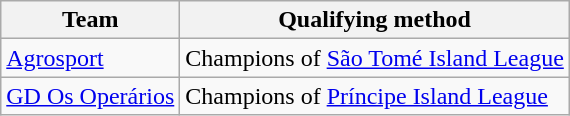<table class="wikitable sortable">
<tr>
<th>Team</th>
<th>Qualifying method</th>
</tr>
<tr>
<td><a href='#'>Agrosport</a></td>
<td>Champions of <a href='#'>São Tomé Island League</a></td>
</tr>
<tr>
<td><a href='#'>GD Os Operários</a></td>
<td>Champions of <a href='#'>Príncipe Island League</a></td>
</tr>
</table>
